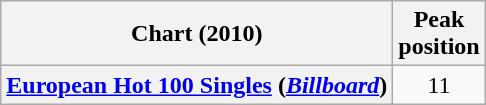<table class="wikitable plainrowheaders">
<tr>
<th scope="col">Chart (2010)</th>
<th scope="col">Peak<br>position</th>
</tr>
<tr>
<th scope="row"><a href='#'>European Hot 100 Singles</a> (<em><a href='#'>Billboard</a></em>)</th>
<td align="center">11</td>
</tr>
</table>
